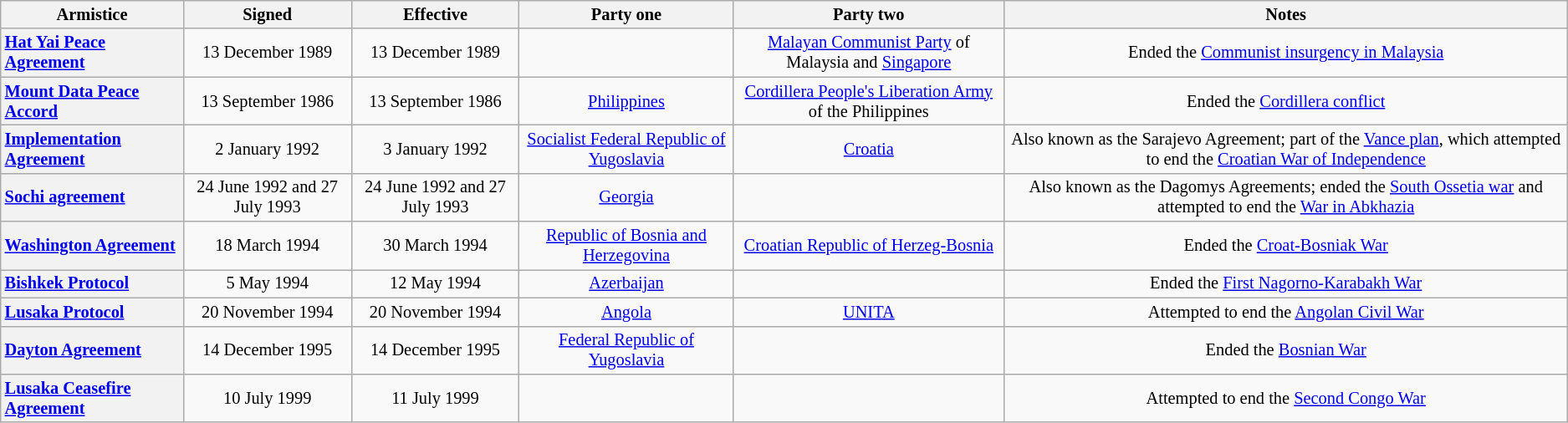<table class="wikitable sortable" style="font-size: 85%; text-align: center; width: auto;">
<tr>
<th>Armistice</th>
<th>Signed</th>
<th>Effective</th>
<th>Party one</th>
<th>Party two</th>
<th>Notes</th>
</tr>
<tr>
<th style="text-align:left;" scope="col"><a href='#'>Hat Yai Peace Agreement</a></th>
<td>13 December 1989</td>
<td>13 December 1989</td>
<td></td>
<td> <a href='#'>Malayan Communist Party</a> of Malaysia and <a href='#'>Singapore</a></td>
<td>Ended the <a href='#'>Communist insurgency in Malaysia</a></td>
</tr>
<tr>
<th style="text-align:left;" scope="col"><a href='#'>Mount Data Peace Accord</a></th>
<td>13 September 1986</td>
<td>13 September 1986</td>
<td> <a href='#'>Philippines</a></td>
<td> <a href='#'>Cordillera People's Liberation Army</a> of the Philippines</td>
<td>Ended the <a href='#'>Cordillera conflict</a></td>
</tr>
<tr>
<th style="text-align:left;" scope="col"><a href='#'>Implementation Agreement</a></th>
<td>2 January 1992</td>
<td>3 January 1992</td>
<td> <a href='#'>Socialist Federal Republic of Yugoslavia</a></td>
<td> <a href='#'>Croatia</a></td>
<td>Also known as the Sarajevo Agreement; part of the <a href='#'>Vance plan</a>, which attempted to end the <a href='#'>Croatian War of Independence</a></td>
</tr>
<tr>
<th style="text-align:left;" scope="col"><a href='#'>Sochi agreement</a></th>
<td>24 June 1992 and 27 July 1993</td>
<td>24 June 1992 and 27 July 1993</td>
<td> <a href='#'>Georgia</a></td>
<td></td>
<td>Also known as the Dagomys Agreements; ended the <a href='#'>South Ossetia war</a> and attempted to end the <a href='#'>War in Abkhazia</a></td>
</tr>
<tr>
<th style="text-align:left;" scope="col"><a href='#'>Washington Agreement</a></th>
<td>18 March 1994</td>
<td>30 March 1994</td>
<td> <a href='#'>Republic of Bosnia and Herzegovina</a></td>
<td> <a href='#'>Croatian Republic of Herzeg-Bosnia</a></td>
<td>Ended the <a href='#'>Croat-Bosniak War</a></td>
</tr>
<tr>
<th style="text-align:left;" scope="col"><a href='#'>Bishkek Protocol</a></th>
<td>5 May 1994</td>
<td>12 May 1994</td>
<td> <a href='#'>Azerbaijan</a></td>
<td></td>
<td>Ended the <a href='#'>First Nagorno-Karabakh War</a></td>
</tr>
<tr>
<th style="text-align:left;" scope="col"><a href='#'>Lusaka Protocol</a></th>
<td>20 November 1994</td>
<td>20 November 1994</td>
<td> <a href='#'>Angola</a></td>
<td> <a href='#'>UNITA</a></td>
<td>Attempted to end the <a href='#'>Angolan Civil War</a></td>
</tr>
<tr>
<th style="text-align:left;" scope="col"><a href='#'>Dayton Agreement</a></th>
<td>14 December 1995</td>
<td>14 December 1995</td>
<td> <a href='#'>Federal Republic of Yugoslavia</a></td>
<td></td>
<td>Ended the <a href='#'>Bosnian War</a></td>
</tr>
<tr>
<th style="text-align:left;" scope="col"><a href='#'>Lusaka Ceasefire Agreement</a></th>
<td>10 July 1999</td>
<td>11 July 1999</td>
<td></td>
<td></td>
<td>Attempted to end the <a href='#'>Second Congo War</a></td>
</tr>
</table>
